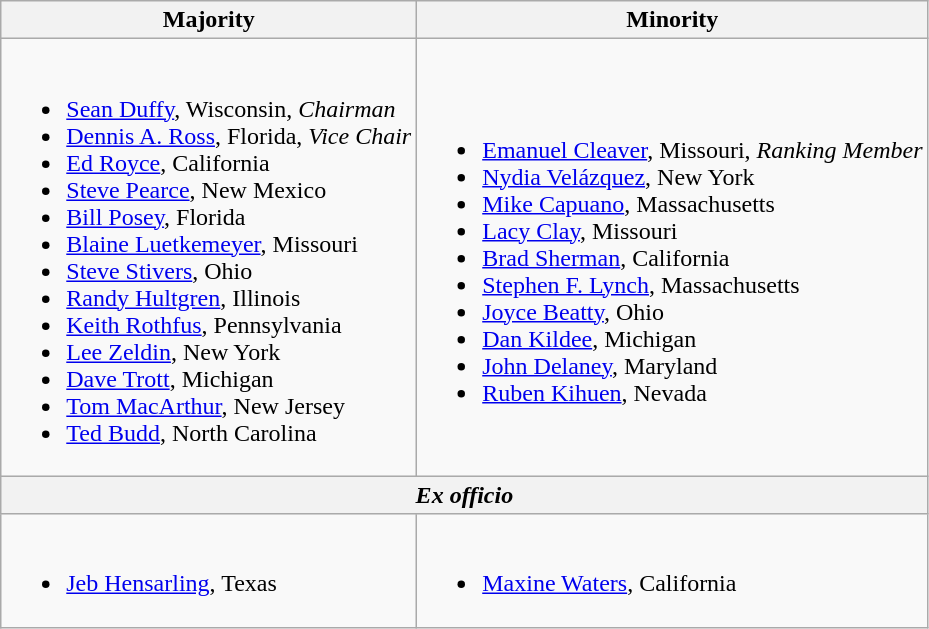<table class=wikitable>
<tr>
<th>Majority</th>
<th>Minority</th>
</tr>
<tr>
<td><br><ul><li><a href='#'>Sean Duffy</a>, Wisconsin, <em>Chairman</em></li><li><a href='#'>Dennis A. Ross</a>, Florida, <em>Vice Chair</em></li><li><a href='#'>Ed Royce</a>, California</li><li><a href='#'>Steve Pearce</a>, New Mexico</li><li><a href='#'>Bill Posey</a>, Florida</li><li><a href='#'>Blaine Luetkemeyer</a>, Missouri</li><li><a href='#'>Steve Stivers</a>, Ohio</li><li><a href='#'>Randy Hultgren</a>, Illinois</li><li><a href='#'>Keith Rothfus</a>, Pennsylvania</li><li><a href='#'>Lee Zeldin</a>, New York</li><li><a href='#'>Dave Trott</a>, Michigan</li><li><a href='#'>Tom MacArthur</a>, New Jersey</li><li><a href='#'>Ted Budd</a>, North Carolina</li></ul></td>
<td><br><ul><li><a href='#'>Emanuel Cleaver</a>, Missouri, <em>Ranking Member</em></li><li><a href='#'>Nydia Velázquez</a>, New York</li><li><a href='#'>Mike Capuano</a>, Massachusetts</li><li><a href='#'>Lacy Clay</a>, Missouri</li><li><a href='#'>Brad Sherman</a>, California</li><li><a href='#'>Stephen F. Lynch</a>, Massachusetts</li><li><a href='#'>Joyce Beatty</a>, Ohio</li><li><a href='#'>Dan Kildee</a>, Michigan</li><li><a href='#'>John Delaney</a>, Maryland</li><li><a href='#'>Ruben Kihuen</a>, Nevada</li></ul></td>
</tr>
<tr>
<th colspan=2><em>Ex officio</em></th>
</tr>
<tr>
<td><br><ul><li><a href='#'>Jeb Hensarling</a>, Texas</li></ul></td>
<td><br><ul><li><a href='#'>Maxine Waters</a>, California</li></ul></td>
</tr>
</table>
